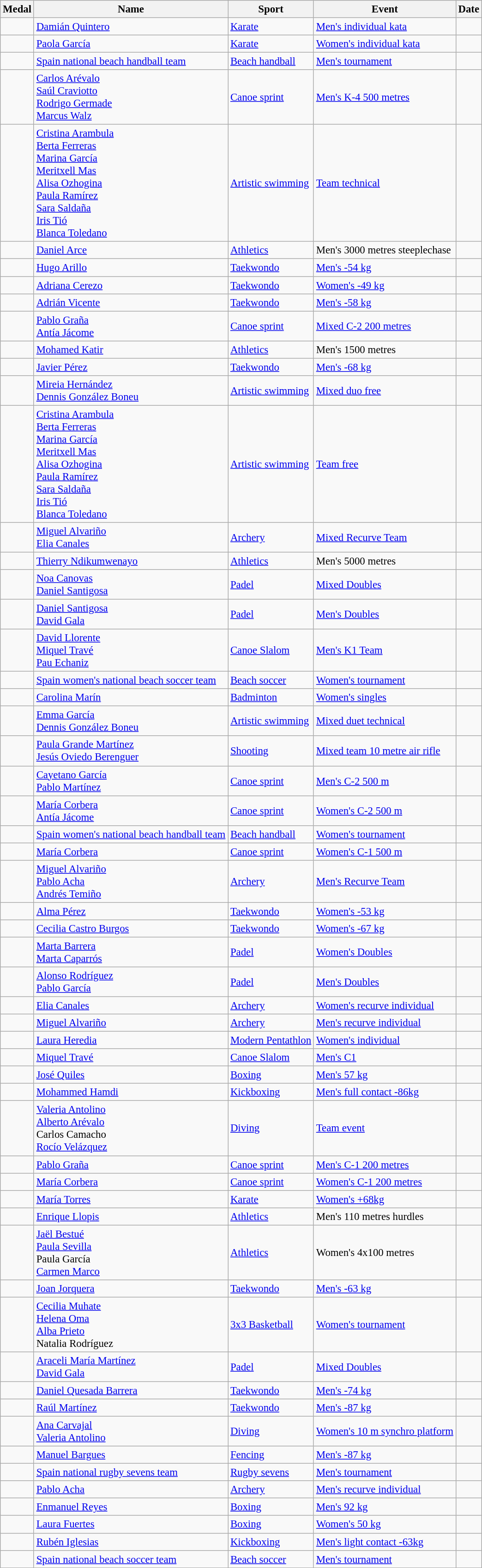<table class="wikitable sortable" style="font-size: 95%">
<tr>
<th>Medal</th>
<th>Name</th>
<th>Sport</th>
<th>Event</th>
<th>Date</th>
</tr>
<tr>
<td></td>
<td><a href='#'>Damián Quintero</a></td>
<td><a href='#'>Karate</a></td>
<td><a href='#'>Men's individual kata</a></td>
<td></td>
</tr>
<tr>
<td></td>
<td><a href='#'>Paola García</a></td>
<td><a href='#'>Karate</a></td>
<td><a href='#'>Women's individual kata</a></td>
<td></td>
</tr>
<tr>
<td></td>
<td><a href='#'>Spain national beach handball team</a></td>
<td><a href='#'>Beach handball</a></td>
<td><a href='#'>Men's tournament</a></td>
<td></td>
</tr>
<tr>
<td></td>
<td><a href='#'>Carlos Arévalo</a><br><a href='#'>Saúl Craviotto</a><br><a href='#'>Rodrigo Germade</a><br><a href='#'>Marcus Walz</a></td>
<td><a href='#'>Canoe sprint</a></td>
<td><a href='#'>Men's K-4 500 metres</a></td>
<td></td>
</tr>
<tr>
<td></td>
<td><a href='#'>Cristina Arambula</a><br><a href='#'>Berta Ferreras</a><br><a href='#'>Marina García</a><br><a href='#'>Meritxell Mas</a><br><a href='#'>Alisa Ozhogina</a><br><a href='#'>Paula Ramírez</a><br><a href='#'>Sara Saldaña</a><br><a href='#'>Iris Tió</a><br><a href='#'>Blanca Toledano</a></td>
<td><a href='#'>Artistic swimming</a></td>
<td><a href='#'>Team technical</a></td>
<td></td>
</tr>
<tr>
<td></td>
<td><a href='#'>Daniel Arce</a></td>
<td><a href='#'>Athletics</a></td>
<td>Men's 3000 metres steeplechase</td>
<td></td>
</tr>
<tr>
<td></td>
<td><a href='#'>Hugo Arillo</a></td>
<td><a href='#'>Taekwondo</a></td>
<td><a href='#'>Men's -54 kg</a></td>
<td></td>
</tr>
<tr>
<td></td>
<td><a href='#'>Adriana Cerezo</a></td>
<td><a href='#'>Taekwondo</a></td>
<td><a href='#'>Women's -49 kg</a></td>
<td></td>
</tr>
<tr>
<td></td>
<td><a href='#'>Adrián Vicente</a></td>
<td><a href='#'>Taekwondo</a></td>
<td><a href='#'>Men's -58 kg</a></td>
<td></td>
</tr>
<tr>
<td></td>
<td><a href='#'>Pablo Graña</a><br><a href='#'>Antía Jácome</a></td>
<td><a href='#'>Canoe sprint</a></td>
<td><a href='#'>Mixed C-2 200 metres</a></td>
<td></td>
</tr>
<tr>
<td></td>
<td><a href='#'>Mohamed Katir</a></td>
<td><a href='#'>Athletics</a></td>
<td>Men's 1500 metres</td>
<td></td>
</tr>
<tr>
<td></td>
<td><a href='#'>Javier Pérez</a></td>
<td><a href='#'>Taekwondo</a></td>
<td><a href='#'>Men's -68 kg</a></td>
<td></td>
</tr>
<tr>
<td></td>
<td><a href='#'>Mireia Hernández</a><br><a href='#'>Dennis González Boneu</a></td>
<td><a href='#'>Artistic swimming</a></td>
<td><a href='#'>Mixed duo free</a></td>
<td></td>
</tr>
<tr>
<td></td>
<td><a href='#'>Cristina Arambula</a><br><a href='#'>Berta Ferreras</a><br><a href='#'>Marina García</a><br><a href='#'>Meritxell Mas</a><br><a href='#'>Alisa Ozhogina</a><br><a href='#'>Paula Ramírez</a><br><a href='#'>Sara Saldaña</a><br><a href='#'>Iris Tió</a><br><a href='#'>Blanca Toledano</a></td>
<td><a href='#'>Artistic swimming</a></td>
<td><a href='#'>Team free</a></td>
<td></td>
</tr>
<tr>
<td></td>
<td><a href='#'>Miguel Alvariño</a><br><a href='#'>Elia Canales</a></td>
<td><a href='#'>Archery</a></td>
<td><a href='#'>Mixed Recurve Team</a></td>
<td></td>
</tr>
<tr>
<td></td>
<td><a href='#'>Thierry Ndikumwenayo</a></td>
<td><a href='#'>Athletics</a></td>
<td>Men's 5000 metres</td>
<td></td>
</tr>
<tr>
<td></td>
<td><a href='#'>Noa Canovas</a><br><a href='#'>Daniel Santigosa</a></td>
<td><a href='#'>Padel</a></td>
<td><a href='#'>Mixed Doubles</a></td>
<td></td>
</tr>
<tr>
<td></td>
<td><a href='#'>Daniel Santigosa</a><br><a href='#'>David Gala</a></td>
<td><a href='#'>Padel</a></td>
<td><a href='#'>Men's Doubles</a></td>
<td></td>
</tr>
<tr>
<td></td>
<td><a href='#'>David Llorente</a><br><a href='#'>Miquel Travé</a><br><a href='#'>Pau Echaniz</a></td>
<td><a href='#'>Canoe Slalom</a></td>
<td><a href='#'>Men's K1 Team</a></td>
<td></td>
</tr>
<tr>
<td></td>
<td><a href='#'>Spain women's national beach soccer team</a></td>
<td><a href='#'>Beach soccer</a></td>
<td><a href='#'>Women's tournament</a></td>
<td></td>
</tr>
<tr>
<td></td>
<td><a href='#'>Carolina Marín</a></td>
<td><a href='#'>Badminton</a></td>
<td><a href='#'>Women's singles</a></td>
<td></td>
</tr>
<tr>
<td></td>
<td><a href='#'>Emma García</a><br><a href='#'>Dennis González Boneu</a></td>
<td><a href='#'>Artistic swimming</a></td>
<td><a href='#'>Mixed duet technical</a></td>
<td></td>
</tr>
<tr>
<td></td>
<td><a href='#'>Paula Grande Martínez</a><br><a href='#'>Jesús Oviedo Berenguer</a></td>
<td><a href='#'>Shooting</a></td>
<td><a href='#'>Mixed team 10 metre air rifle</a></td>
<td></td>
</tr>
<tr>
<td></td>
<td><a href='#'>Cayetano García</a><br><a href='#'>Pablo Martínez</a></td>
<td><a href='#'>Canoe sprint</a></td>
<td><a href='#'>Men's C-2 500 m</a></td>
<td></td>
</tr>
<tr>
<td></td>
<td><a href='#'>María Corbera</a><br><a href='#'>Antía Jácome</a></td>
<td><a href='#'>Canoe sprint</a></td>
<td><a href='#'>Women's C-2 500 m</a></td>
<td></td>
</tr>
<tr>
<td></td>
<td><a href='#'>Spain women's national beach handball team</a></td>
<td><a href='#'>Beach handball</a></td>
<td><a href='#'>Women's tournament</a></td>
<td></td>
</tr>
<tr>
<td></td>
<td><a href='#'>María Corbera</a></td>
<td><a href='#'>Canoe sprint</a></td>
<td><a href='#'>Women's C-1 500 m</a></td>
<td></td>
</tr>
<tr>
<td></td>
<td><a href='#'>Miguel Alvariño</a><br><a href='#'>Pablo Acha</a><br><a href='#'>Andrés Temiño</a></td>
<td><a href='#'>Archery</a></td>
<td><a href='#'>Men's Recurve Team</a></td>
<td></td>
</tr>
<tr>
<td></td>
<td><a href='#'>Alma Pérez</a></td>
<td><a href='#'>Taekwondo</a></td>
<td><a href='#'>Women's -53 kg</a></td>
<td></td>
</tr>
<tr>
<td></td>
<td><a href='#'>Cecilia Castro Burgos</a></td>
<td><a href='#'>Taekwondo</a></td>
<td><a href='#'>Women's -67 kg</a></td>
<td></td>
</tr>
<tr>
<td></td>
<td><a href='#'>Marta Barrera</a><br><a href='#'>Marta Caparrós</a></td>
<td><a href='#'>Padel</a></td>
<td><a href='#'>Women's Doubles</a></td>
<td></td>
</tr>
<tr>
<td></td>
<td><a href='#'>Alonso Rodríguez</a><br><a href='#'>Pablo García</a></td>
<td><a href='#'>Padel</a></td>
<td><a href='#'>Men's Doubles</a></td>
<td></td>
</tr>
<tr>
<td></td>
<td><a href='#'>Elia Canales</a></td>
<td><a href='#'>Archery</a></td>
<td><a href='#'>Women's recurve individual</a></td>
<td></td>
</tr>
<tr>
<td></td>
<td><a href='#'>Miguel Alvariño</a></td>
<td><a href='#'>Archery</a></td>
<td><a href='#'>Men's recurve individual</a></td>
<td></td>
</tr>
<tr>
<td></td>
<td><a href='#'>Laura Heredia</a></td>
<td><a href='#'>Modern Pentathlon</a></td>
<td><a href='#'>Women's individual</a></td>
<td></td>
</tr>
<tr>
<td></td>
<td><a href='#'>Miquel Travé</a></td>
<td><a href='#'>Canoe Slalom</a></td>
<td><a href='#'>Men's C1</a></td>
<td></td>
</tr>
<tr>
<td></td>
<td><a href='#'>José Quiles</a></td>
<td><a href='#'>Boxing</a></td>
<td><a href='#'>Men's 57 kg</a></td>
<td></td>
</tr>
<tr>
<td></td>
<td><a href='#'>Mohammed Hamdi</a></td>
<td><a href='#'>Kickboxing</a></td>
<td><a href='#'>Men's full contact -86kg</a></td>
<td></td>
</tr>
<tr>
<td></td>
<td><a href='#'>Valeria Antolino</a><br><a href='#'>Alberto Arévalo</a><br>Carlos Camacho<br><a href='#'>Rocío Velázquez</a></td>
<td><a href='#'>Diving</a></td>
<td><a href='#'>Team event</a></td>
<td></td>
</tr>
<tr>
<td></td>
<td><a href='#'>Pablo Graña</a></td>
<td><a href='#'>Canoe sprint</a></td>
<td><a href='#'>Men's C-1 200 metres</a></td>
<td></td>
</tr>
<tr>
<td></td>
<td><a href='#'>María Corbera</a></td>
<td><a href='#'>Canoe sprint</a></td>
<td><a href='#'>Women's C-1 200 metres</a></td>
<td></td>
</tr>
<tr>
<td></td>
<td><a href='#'>María Torres</a></td>
<td><a href='#'>Karate</a></td>
<td><a href='#'>Women's +68kg</a></td>
<td></td>
</tr>
<tr>
<td></td>
<td><a href='#'>Enrique Llopis</a></td>
<td><a href='#'>Athletics</a></td>
<td>Men's 110 metres hurdles</td>
<td></td>
</tr>
<tr>
<td></td>
<td><a href='#'>Jaël Bestué</a><br><a href='#'>Paula Sevilla</a><br>Paula García<br><a href='#'>Carmen Marco</a></td>
<td><a href='#'>Athletics</a></td>
<td>Women's 4x100 metres</td>
<td></td>
</tr>
<tr>
<td></td>
<td><a href='#'>Joan Jorquera</a></td>
<td><a href='#'>Taekwondo</a></td>
<td><a href='#'>Men's -63 kg</a></td>
<td></td>
</tr>
<tr>
<td></td>
<td><a href='#'>Cecilia Muhate</a><br><a href='#'>Helena Oma</a><br><a href='#'>Alba Prieto</a><br>Natalia Rodríguez</td>
<td><a href='#'>3x3 Basketball</a></td>
<td><a href='#'>Women's tournament</a></td>
<td></td>
</tr>
<tr>
<td></td>
<td><a href='#'>Araceli María Martínez</a><br><a href='#'>David Gala</a></td>
<td><a href='#'>Padel</a></td>
<td><a href='#'>Mixed Doubles</a></td>
<td></td>
</tr>
<tr>
<td></td>
<td><a href='#'>Daniel Quesada Barrera</a></td>
<td><a href='#'>Taekwondo</a></td>
<td><a href='#'>Men's -74 kg</a></td>
<td></td>
</tr>
<tr>
<td></td>
<td><a href='#'>Raúl Martínez</a></td>
<td><a href='#'>Taekwondo</a></td>
<td><a href='#'>Men's -87 kg</a></td>
<td></td>
</tr>
<tr>
<td></td>
<td><a href='#'>Ana Carvajal</a><br><a href='#'>Valeria Antolino</a></td>
<td><a href='#'>Diving</a></td>
<td><a href='#'>Women's 10 m synchro platform</a></td>
<td></td>
</tr>
<tr>
<td></td>
<td><a href='#'>Manuel Bargues</a></td>
<td><a href='#'>Fencing</a></td>
<td><a href='#'>Men's -87 kg</a></td>
<td></td>
</tr>
<tr>
<td></td>
<td><a href='#'>Spain national rugby sevens team</a></td>
<td><a href='#'>Rugby sevens</a></td>
<td><a href='#'>Men's tournament</a></td>
<td></td>
</tr>
<tr>
<td></td>
<td><a href='#'>Pablo Acha</a></td>
<td><a href='#'>Archery</a></td>
<td><a href='#'>Men's recurve individual</a></td>
<td></td>
</tr>
<tr>
<td></td>
<td><a href='#'>Enmanuel Reyes</a></td>
<td><a href='#'>Boxing</a></td>
<td><a href='#'>Men's 92 kg</a></td>
<td></td>
</tr>
<tr>
<td></td>
<td><a href='#'>Laura Fuertes</a></td>
<td><a href='#'>Boxing</a></td>
<td><a href='#'>Women's 50 kg</a></td>
<td></td>
</tr>
<tr>
<td></td>
<td><a href='#'>Rubén Iglesias</a></td>
<td><a href='#'>Kickboxing</a></td>
<td><a href='#'>Men's light contact -63kg</a></td>
<td></td>
</tr>
<tr>
<td></td>
<td><a href='#'>Spain national beach soccer team</a></td>
<td><a href='#'>Beach soccer</a></td>
<td><a href='#'>Men's tournament</a></td>
<td></td>
</tr>
</table>
